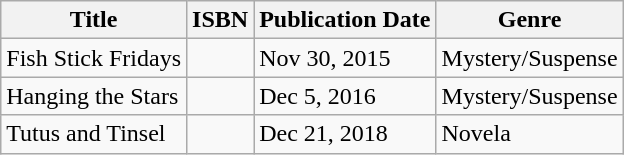<table class="wikitable">
<tr>
<th>Title</th>
<th>ISBN</th>
<th>Publication Date</th>
<th>Genre</th>
</tr>
<tr>
<td>Fish Stick Fridays</td>
<td></td>
<td>Nov 30, 2015</td>
<td>Mystery/Suspense</td>
</tr>
<tr>
<td>Hanging the Stars</td>
<td></td>
<td>Dec 5, 2016</td>
<td>Mystery/Suspense</td>
</tr>
<tr>
<td>Tutus and Tinsel</td>
<td></td>
<td>Dec 21, 2018</td>
<td>Novela</td>
</tr>
</table>
